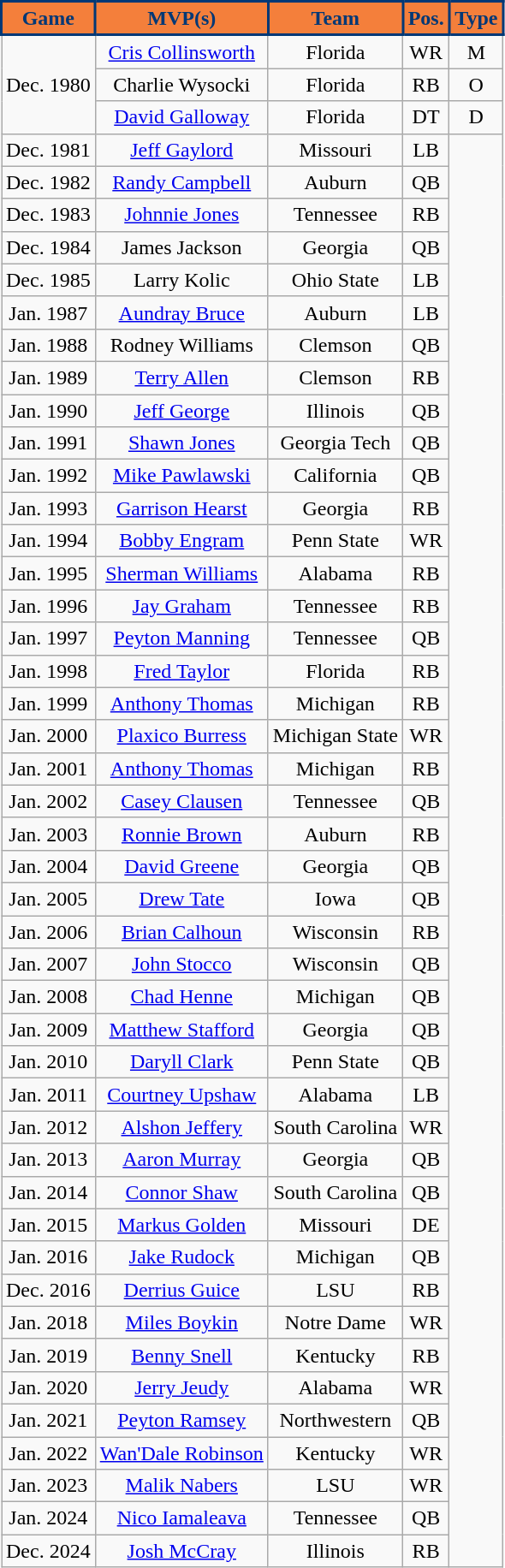<table class="wikitable" style="text-align:center">
<tr>
<th style="background:#f47f3b; color:#003876; border: 2px solid #003876;">Game</th>
<th style="background:#f47f3b; color:#003876; border: 2px solid #003876;">MVP(s)</th>
<th style="background:#f47f3b; color:#003876; border: 2px solid #003876;">Team</th>
<th style="background:#f47f3b; color:#003876; border: 2px solid #003876;">Pos.</th>
<th style="background:#f47f3b; color:#003876; border: 2px solid #003876;">Type</th>
</tr>
<tr>
<td rowspan="3">Dec. 1980</td>
<td><a href='#'>Cris Collinsworth</a></td>
<td>Florida</td>
<td>WR</td>
<td>M</td>
</tr>
<tr>
<td>Charlie Wysocki</td>
<td>Florida</td>
<td>RB</td>
<td>O</td>
</tr>
<tr>
<td><a href='#'>David Galloway</a></td>
<td>Florida</td>
<td>DT</td>
<td>D</td>
</tr>
<tr>
<td>Dec. 1981</td>
<td><a href='#'>Jeff Gaylord</a></td>
<td>Missouri</td>
<td>LB</td>
</tr>
<tr>
<td>Dec. 1982</td>
<td><a href='#'>Randy Campbell</a></td>
<td>Auburn</td>
<td>QB</td>
</tr>
<tr>
<td>Dec. 1983</td>
<td><a href='#'>Johnnie Jones</a></td>
<td>Tennessee</td>
<td>RB</td>
</tr>
<tr>
<td>Dec. 1984</td>
<td>James Jackson</td>
<td>Georgia</td>
<td>QB</td>
</tr>
<tr>
<td>Dec. 1985</td>
<td>Larry Kolic</td>
<td>Ohio State</td>
<td>LB</td>
</tr>
<tr>
<td>Jan. 1987</td>
<td><a href='#'>Aundray Bruce</a></td>
<td>Auburn</td>
<td>LB</td>
</tr>
<tr>
<td>Jan. 1988</td>
<td>Rodney Williams</td>
<td>Clemson</td>
<td>QB</td>
</tr>
<tr>
<td>Jan. 1989</td>
<td><a href='#'>Terry Allen</a></td>
<td>Clemson</td>
<td>RB</td>
</tr>
<tr>
<td>Jan. 1990</td>
<td><a href='#'>Jeff George</a></td>
<td>Illinois</td>
<td>QB</td>
</tr>
<tr>
<td>Jan. 1991</td>
<td><a href='#'>Shawn Jones</a></td>
<td>Georgia Tech</td>
<td>QB</td>
</tr>
<tr>
<td>Jan. 1992</td>
<td><a href='#'>Mike Pawlawski</a></td>
<td>California</td>
<td>QB</td>
</tr>
<tr>
<td>Jan. 1993</td>
<td><a href='#'>Garrison Hearst</a></td>
<td>Georgia</td>
<td>RB</td>
</tr>
<tr>
<td>Jan. 1994</td>
<td><a href='#'>Bobby Engram</a></td>
<td>Penn State</td>
<td>WR</td>
</tr>
<tr>
<td>Jan. 1995</td>
<td><a href='#'>Sherman Williams</a></td>
<td>Alabama</td>
<td>RB</td>
</tr>
<tr>
<td>Jan. 1996</td>
<td><a href='#'>Jay Graham</a></td>
<td>Tennessee</td>
<td>RB</td>
</tr>
<tr>
<td>Jan. 1997</td>
<td><a href='#'>Peyton Manning</a></td>
<td>Tennessee</td>
<td>QB</td>
</tr>
<tr>
<td>Jan. 1998</td>
<td><a href='#'>Fred Taylor</a></td>
<td>Florida</td>
<td>RB</td>
</tr>
<tr>
<td>Jan. 1999</td>
<td><a href='#'>Anthony Thomas</a></td>
<td>Michigan</td>
<td>RB</td>
</tr>
<tr>
<td>Jan. 2000</td>
<td><a href='#'>Plaxico Burress</a></td>
<td>Michigan State</td>
<td>WR</td>
</tr>
<tr>
<td>Jan. 2001</td>
<td><a href='#'>Anthony Thomas</a></td>
<td>Michigan</td>
<td>RB</td>
</tr>
<tr>
<td>Jan. 2002</td>
<td><a href='#'>Casey Clausen</a></td>
<td>Tennessee</td>
<td>QB</td>
</tr>
<tr>
<td>Jan. 2003</td>
<td><a href='#'>Ronnie Brown</a></td>
<td>Auburn</td>
<td>RB</td>
</tr>
<tr>
<td>Jan. 2004</td>
<td><a href='#'>David Greene</a></td>
<td>Georgia</td>
<td>QB</td>
</tr>
<tr>
<td>Jan. 2005</td>
<td><a href='#'>Drew Tate</a></td>
<td>Iowa</td>
<td>QB</td>
</tr>
<tr>
<td>Jan. 2006</td>
<td><a href='#'>Brian Calhoun</a></td>
<td>Wisconsin</td>
<td>RB</td>
</tr>
<tr>
<td>Jan. 2007</td>
<td><a href='#'>John Stocco</a></td>
<td>Wisconsin</td>
<td>QB</td>
</tr>
<tr>
<td>Jan. 2008</td>
<td><a href='#'>Chad Henne</a></td>
<td>Michigan</td>
<td>QB</td>
</tr>
<tr>
<td>Jan. 2009</td>
<td><a href='#'>Matthew Stafford</a></td>
<td>Georgia</td>
<td>QB</td>
</tr>
<tr>
<td>Jan. 2010</td>
<td><a href='#'>Daryll Clark</a></td>
<td>Penn State</td>
<td>QB</td>
</tr>
<tr>
<td>Jan. 2011</td>
<td><a href='#'>Courtney Upshaw</a></td>
<td>Alabama</td>
<td>LB</td>
</tr>
<tr>
<td>Jan. 2012</td>
<td><a href='#'>Alshon Jeffery</a></td>
<td>South Carolina</td>
<td>WR</td>
</tr>
<tr>
<td>Jan. 2013</td>
<td><a href='#'>Aaron Murray</a></td>
<td>Georgia</td>
<td>QB</td>
</tr>
<tr>
<td>Jan. 2014</td>
<td><a href='#'>Connor Shaw</a></td>
<td>South Carolina</td>
<td>QB</td>
</tr>
<tr>
<td>Jan. 2015</td>
<td><a href='#'>Markus Golden</a></td>
<td>Missouri</td>
<td>DE</td>
</tr>
<tr>
<td>Jan. 2016</td>
<td><a href='#'>Jake Rudock</a></td>
<td>Michigan</td>
<td>QB</td>
</tr>
<tr>
<td>Dec. 2016</td>
<td><a href='#'>Derrius Guice</a></td>
<td>LSU</td>
<td>RB</td>
</tr>
<tr>
<td>Jan. 2018</td>
<td><a href='#'>Miles Boykin</a></td>
<td>Notre Dame</td>
<td>WR</td>
</tr>
<tr>
<td>Jan. 2019</td>
<td><a href='#'>Benny Snell</a></td>
<td>Kentucky</td>
<td>RB</td>
</tr>
<tr>
<td>Jan. 2020</td>
<td><a href='#'>Jerry Jeudy</a></td>
<td>Alabama</td>
<td>WR</td>
</tr>
<tr>
<td>Jan. 2021</td>
<td><a href='#'>Peyton Ramsey</a></td>
<td>Northwestern</td>
<td>QB</td>
</tr>
<tr>
<td>Jan. 2022</td>
<td><a href='#'>Wan'Dale Robinson</a></td>
<td>Kentucky</td>
<td>WR</td>
</tr>
<tr>
<td>Jan. 2023</td>
<td><a href='#'>Malik Nabers</a></td>
<td>LSU</td>
<td>WR</td>
</tr>
<tr>
<td>Jan. 2024</td>
<td><a href='#'>Nico Iamaleava</a></td>
<td>Tennessee</td>
<td>QB</td>
</tr>
<tr>
<td>Dec. 2024</td>
<td><a href='#'>Josh McCray</a></td>
<td>Illinois</td>
<td>RB</td>
</tr>
</table>
